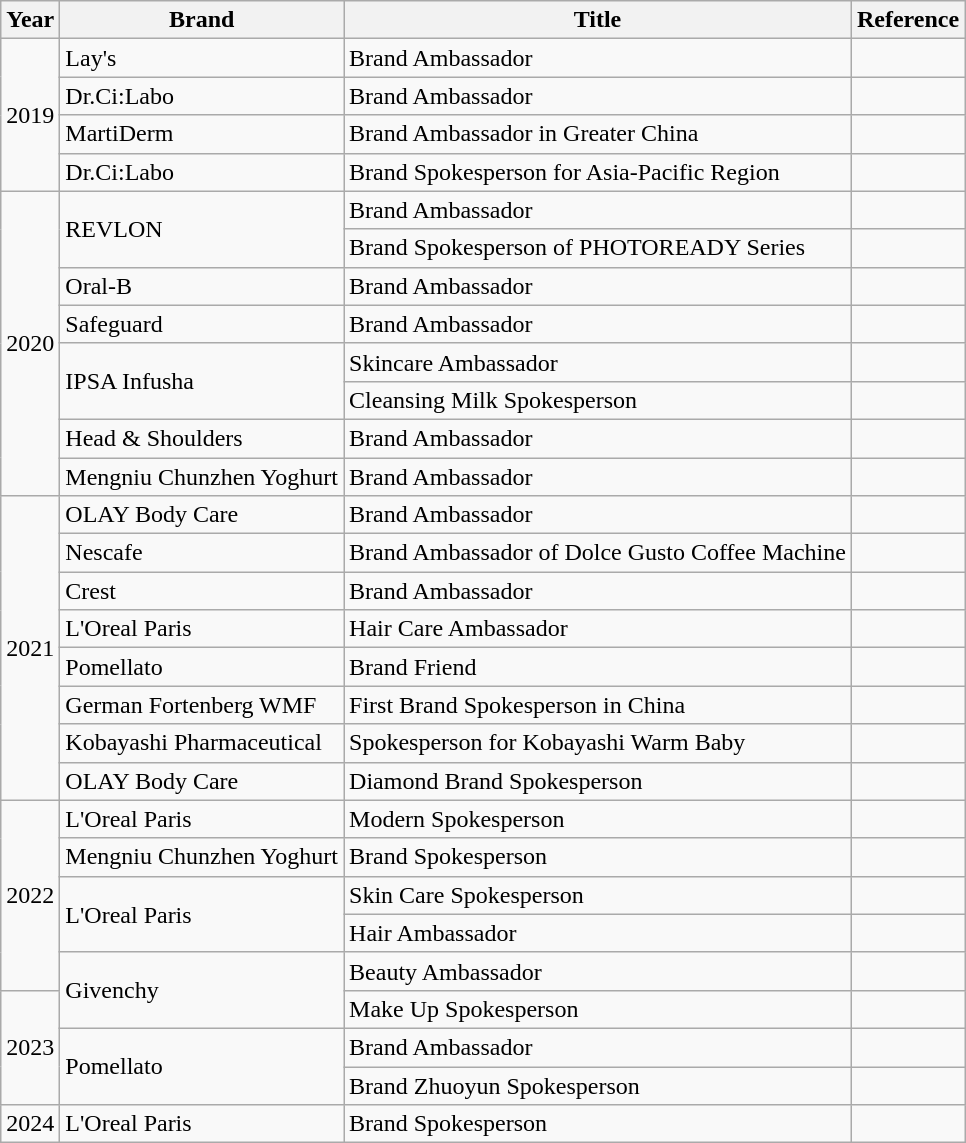<table class="wikitable">
<tr>
<th>Year</th>
<th>Brand</th>
<th>Title</th>
<th>Reference</th>
</tr>
<tr>
<td rowspan="4">2019</td>
<td>Lay's</td>
<td>Brand Ambassador</td>
<td></td>
</tr>
<tr>
<td>Dr.Ci:Labo</td>
<td>Brand Ambassador</td>
<td></td>
</tr>
<tr>
<td>MartiDerm</td>
<td>Brand Ambassador in Greater China</td>
<td></td>
</tr>
<tr>
<td>Dr.Ci:Labo</td>
<td>Brand Spokesperson for Asia-Pacific Region</td>
<td></td>
</tr>
<tr>
<td rowspan="8">2020</td>
<td rowspan="2">REVLON</td>
<td>Brand Ambassador</td>
<td></td>
</tr>
<tr>
<td>Brand Spokesperson of PHOTOREADY Series</td>
<td></td>
</tr>
<tr>
<td>Oral-B</td>
<td>Brand Ambassador</td>
<td></td>
</tr>
<tr>
<td>Safeguard</td>
<td>Brand Ambassador</td>
<td></td>
</tr>
<tr>
<td rowspan="2">IPSA Infusha</td>
<td>Skincare Ambassador</td>
<td></td>
</tr>
<tr>
<td>Cleansing Milk Spokesperson</td>
<td></td>
</tr>
<tr>
<td>Head & Shoulders</td>
<td>Brand Ambassador</td>
<td></td>
</tr>
<tr>
<td>Mengniu Chunzhen Yoghurt</td>
<td>Brand Ambassador</td>
<td></td>
</tr>
<tr>
<td rowspan="8">2021</td>
<td>OLAY Body Care</td>
<td>Brand Ambassador</td>
<td></td>
</tr>
<tr>
<td>Nescafe</td>
<td>Brand Ambassador of Dolce Gusto Coffee Machine</td>
<td></td>
</tr>
<tr>
<td>Crest</td>
<td>Brand Ambassador</td>
<td></td>
</tr>
<tr>
<td>L'Oreal Paris</td>
<td>Hair Care Ambassador</td>
<td></td>
</tr>
<tr>
<td>Pomellato</td>
<td>Brand Friend</td>
<td></td>
</tr>
<tr>
<td>German Fortenberg WMF</td>
<td>First Brand Spokesperson in China</td>
<td></td>
</tr>
<tr>
<td>Kobayashi Pharmaceutical</td>
<td>Spokesperson for Kobayashi Warm Baby</td>
<td></td>
</tr>
<tr>
<td>OLAY Body Care</td>
<td>Diamond Brand Spokesperson</td>
<td></td>
</tr>
<tr>
<td rowspan="5">2022</td>
<td>L'Oreal Paris</td>
<td>Modern Spokesperson</td>
<td></td>
</tr>
<tr>
<td>Mengniu Chunzhen Yoghurt</td>
<td>Brand Spokesperson</td>
<td></td>
</tr>
<tr>
<td rowspan="2">L'Oreal Paris</td>
<td>Skin Care Spokesperson</td>
<td></td>
</tr>
<tr>
<td>Hair Ambassador</td>
<td></td>
</tr>
<tr>
<td rowspan="2">Givenchy</td>
<td>Beauty Ambassador</td>
<td></td>
</tr>
<tr>
<td rowspan="3">2023</td>
<td>Make Up Spokesperson</td>
<td></td>
</tr>
<tr>
<td rowspan="2">Pomellato</td>
<td>Brand Ambassador</td>
<td></td>
</tr>
<tr>
<td>Brand Zhuoyun Spokesperson</td>
<td></td>
</tr>
<tr>
<td>2024</td>
<td>L'Oreal Paris</td>
<td>Brand Spokesperson</td>
<td></td>
</tr>
</table>
